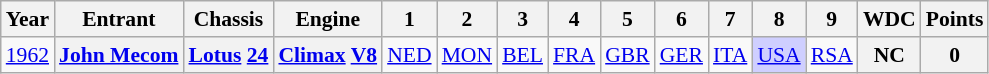<table class="wikitable" style="text-align:center; font-size:90%">
<tr>
<th>Year</th>
<th>Entrant</th>
<th>Chassis</th>
<th>Engine</th>
<th>1</th>
<th>2</th>
<th>3</th>
<th>4</th>
<th>5</th>
<th>6</th>
<th>7</th>
<th>8</th>
<th>9</th>
<th>WDC</th>
<th>Points</th>
</tr>
<tr>
<td><a href='#'>1962</a></td>
<th><a href='#'>John Mecom</a></th>
<th><a href='#'>Lotus</a> <a href='#'>24</a></th>
<th><a href='#'>Climax</a> <a href='#'>V8</a></th>
<td><a href='#'>NED</a></td>
<td><a href='#'>MON</a></td>
<td><a href='#'>BEL</a></td>
<td><a href='#'>FRA</a></td>
<td><a href='#'>GBR</a></td>
<td><a href='#'>GER</a></td>
<td><a href='#'>ITA</a></td>
<td style="background:#CFCFFF;"><a href='#'>USA</a><br></td>
<td><a href='#'>RSA</a></td>
<th>NC</th>
<th>0</th>
</tr>
</table>
